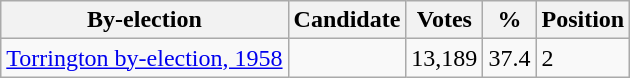<table class="wikitable sortable">
<tr>
<th>By-election</th>
<th>Candidate</th>
<th>Votes</th>
<th>%</th>
<th>Position</th>
</tr>
<tr>
<td><a href='#'>Torrington by-election, 1958</a></td>
<td></td>
<td>13,189</td>
<td>37.4</td>
<td>2</td>
</tr>
</table>
